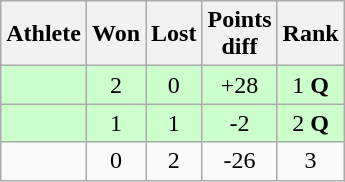<table class="wikitable">
<tr>
<th>Athlete</th>
<th>Won</th>
<th>Lost</th>
<th>Points<br>diff</th>
<th>Rank</th>
</tr>
<tr bgcolor="#ccffcc">
<td><strong></strong></td>
<td align="center">2</td>
<td align="center">0</td>
<td align="center">+28</td>
<td align="center">1 <strong>Q</strong></td>
</tr>
<tr bgcolor="#ccffcc">
<td><strong></strong></td>
<td align="center">1</td>
<td align="center">1</td>
<td align="center">-2</td>
<td align="center">2 <strong>Q</strong></td>
</tr>
<tr>
<td></td>
<td align="center">0</td>
<td align="center">2</td>
<td align="center">-26</td>
<td align="center">3 <strong></strong></td>
</tr>
</table>
